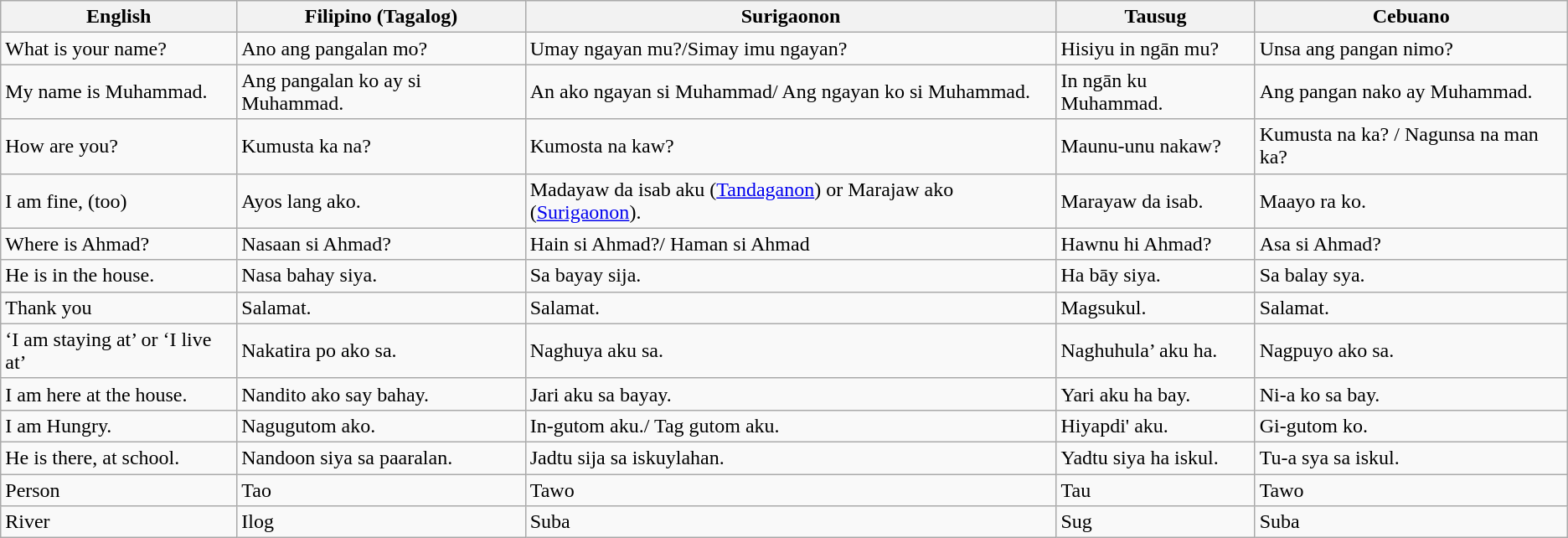<table class="wikitable">
<tr>
<th>English</th>
<th>Filipino (Tagalog)</th>
<th>Surigaonon</th>
<th>Tausug</th>
<th>Cebuano</th>
</tr>
<tr>
<td>What is your name?</td>
<td>Ano ang pangalan mo?</td>
<td>Umay ngayan mu?/Simay imu ngayan?</td>
<td>Hisiyu in ngān mu?</td>
<td>Unsa ang pangan nimo?</td>
</tr>
<tr>
<td>My name is Muhammad.</td>
<td>Ang pangalan ko ay si Muhammad.</td>
<td>An ako ngayan si Muhammad/ Ang ngayan ko si Muhammad.</td>
<td>In ngān ku Muhammad.</td>
<td>Ang pangan nako ay Muhammad.</td>
</tr>
<tr>
<td>How are you?</td>
<td>Kumusta ka na?</td>
<td>Kumosta na kaw?</td>
<td>Maunu-unu nakaw?</td>
<td>Kumusta na ka? / Nagunsa na man ka?</td>
</tr>
<tr>
<td>I am fine, (too)</td>
<td>Ayos lang ako.</td>
<td>Madayaw da isab aku (<a href='#'>Tandaganon</a>) or Marajaw ako (<a href='#'>Surigaonon</a>).</td>
<td>Marayaw da isab.</td>
<td>Maayo ra ko.</td>
</tr>
<tr>
<td>Where is Ahmad?</td>
<td>Nasaan si Ahmad?</td>
<td>Hain si Ahmad?/ Haman si Ahmad</td>
<td>Hawnu hi Ahmad?</td>
<td>Asa si Ahmad?</td>
</tr>
<tr>
<td>He is in the house.</td>
<td>Nasa bahay siya.</td>
<td>Sa bayay sija.</td>
<td>Ha bāy siya.</td>
<td>Sa balay sya.</td>
</tr>
<tr>
<td>Thank you</td>
<td>Salamat.</td>
<td>Salamat.</td>
<td>Magsukul.</td>
<td>Salamat.</td>
</tr>
<tr>
<td>‘I am staying at’ or ‘I live at’</td>
<td>Nakatira po ako sa.</td>
<td>Naghuya aku sa.</td>
<td>Naghuhula’ aku ha.</td>
<td>Nagpuyo ako sa.</td>
</tr>
<tr>
<td>I am here at the house.</td>
<td>Nandito ako say bahay.</td>
<td>Jari aku sa bayay.</td>
<td>Yari aku ha bay.</td>
<td>Ni-a ko sa bay.</td>
</tr>
<tr>
<td>I am Hungry.</td>
<td>Nagugutom ako.</td>
<td>In-gutom aku./ Tag gutom aku.</td>
<td>Hiyapdi' aku.</td>
<td>Gi-gutom ko.</td>
</tr>
<tr>
<td>He is there, at school.</td>
<td>Nandoon siya sa paaralan.</td>
<td>Jadtu sija sa iskuylahan.</td>
<td>Yadtu siya ha iskul.</td>
<td>Tu-a sya sa iskul.</td>
</tr>
<tr>
<td>Person</td>
<td>Tao</td>
<td>Tawo</td>
<td>Tau</td>
<td>Tawo</td>
</tr>
<tr>
<td>River</td>
<td>Ilog</td>
<td>Suba</td>
<td>Sug</td>
<td>Suba</td>
</tr>
</table>
